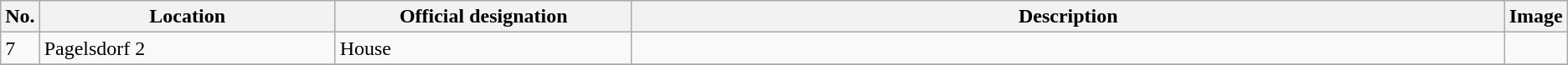<table class="wikitable">
<tr style="background-color:#F2F2F2">
<th>No.</th>
<th width="20%">Location</th>
<th width="20%">Official designation</th>
<th width="60%">Description</th>
<th width="130px">Image</th>
</tr>
<tr>
<td>7</td>
<td>Pagelsdorf 2</td>
<td>House</td>
<td></td>
<td align="center" style="padding:0"></td>
</tr>
<tr>
</tr>
</table>
